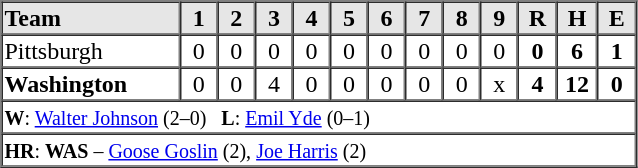<table border=1 cellspacing=0 width=425 style="margin-left:3em;">
<tr style="text-align:center; background-color:#e6e6e6;">
<th align=left width=125>Team</th>
<th width=25>1</th>
<th width=25>2</th>
<th width=25>3</th>
<th width=25>4</th>
<th width=25>5</th>
<th width=25>6</th>
<th width=25>7</th>
<th width=25>8</th>
<th width=25>9</th>
<th width=25>R</th>
<th width=25>H</th>
<th width=25>E</th>
</tr>
<tr style="text-align:center;">
<td align=left>Pittsburgh</td>
<td>0</td>
<td>0</td>
<td>0</td>
<td>0</td>
<td>0</td>
<td>0</td>
<td>0</td>
<td>0</td>
<td>0</td>
<td><strong>0</strong></td>
<td><strong>6</strong></td>
<td><strong>1</strong></td>
</tr>
<tr style="text-align:center;">
<td align=left><strong>Washington</strong></td>
<td>0</td>
<td>0</td>
<td>4</td>
<td>0</td>
<td>0</td>
<td>0</td>
<td>0</td>
<td>0</td>
<td>x</td>
<td><strong>4</strong></td>
<td><strong>12</strong></td>
<td><strong>0</strong></td>
</tr>
<tr style="text-align:left;">
<td colspan=13><small><strong>W</strong>: <a href='#'>Walter Johnson</a> (2–0)   <strong>L</strong>: <a href='#'>Emil Yde</a> (0–1) </small></td>
</tr>
<tr style="text-align:left;">
<td colspan=13><small><strong>HR</strong>: <strong>WAS</strong> – <a href='#'>Goose Goslin</a> (2), <a href='#'>Joe Harris</a> (2) </small></td>
</tr>
</table>
